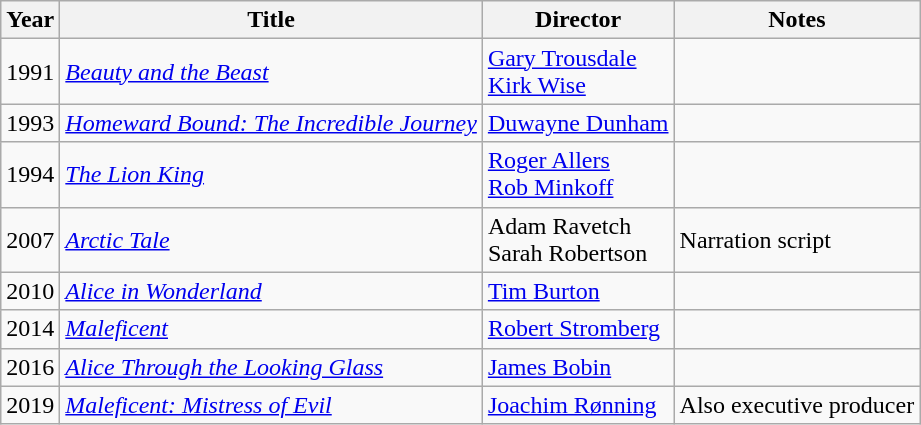<table class="wikitable">
<tr>
<th>Year</th>
<th>Title</th>
<th>Director</th>
<th>Notes</th>
</tr>
<tr>
<td>1991</td>
<td><em><a href='#'>Beauty and the Beast</a></em></td>
<td><a href='#'>Gary Trousdale</a><br><a href='#'>Kirk Wise</a></td>
<td></td>
</tr>
<tr>
<td>1993</td>
<td><em><a href='#'>Homeward Bound: The Incredible Journey</a></em></td>
<td><a href='#'>Duwayne Dunham</a></td>
<td></td>
</tr>
<tr>
<td>1994</td>
<td><em><a href='#'>The Lion King</a></em></td>
<td><a href='#'>Roger Allers</a><br><a href='#'>Rob Minkoff</a></td>
<td></td>
</tr>
<tr>
<td>2007</td>
<td><em><a href='#'>Arctic Tale</a></em></td>
<td>Adam Ravetch<br>Sarah Robertson</td>
<td>Narration script</td>
</tr>
<tr>
<td>2010</td>
<td><em><a href='#'>Alice in Wonderland</a></em></td>
<td><a href='#'>Tim Burton</a></td>
<td></td>
</tr>
<tr>
<td>2014</td>
<td><em><a href='#'>Maleficent</a></em></td>
<td><a href='#'>Robert Stromberg</a></td>
<td></td>
</tr>
<tr>
<td>2016</td>
<td><em><a href='#'>Alice Through the Looking Glass</a></em></td>
<td><a href='#'>James Bobin</a></td>
<td></td>
</tr>
<tr>
<td>2019</td>
<td><em><a href='#'>Maleficent: Mistress of Evil</a></em></td>
<td><a href='#'>Joachim Rønning</a></td>
<td>Also executive producer</td>
</tr>
</table>
